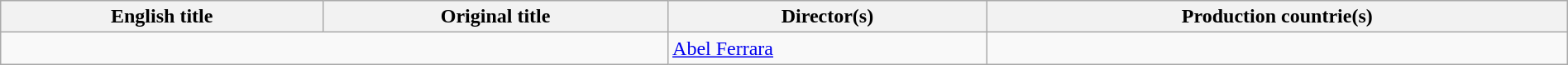<table class="sortable wikitable" style="width:100%; margin-bottom:4px" cellpadding="5">
<tr>
<th scope="col">English title</th>
<th scope="col">Original title</th>
<th scope="col">Director(s)</th>
<th scope="col">Production countrie(s)</th>
</tr>
<tr>
<td colspan = "2"></td>
<td><a href='#'>Abel Ferrara</a></td>
<td></td>
</tr>
</table>
